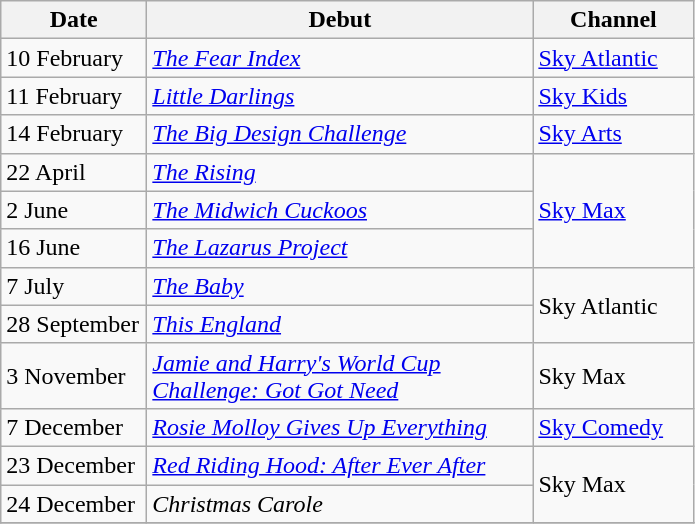<table class="wikitable">
<tr>
<th width=90>Date</th>
<th width=250>Debut</th>
<th width=100>Channel</th>
</tr>
<tr>
<td>10 February</td>
<td><em><a href='#'>The Fear Index</a></em></td>
<td><a href='#'>Sky Atlantic</a></td>
</tr>
<tr>
<td>11 February</td>
<td><em><a href='#'>Little Darlings</a></em></td>
<td><a href='#'>Sky Kids</a></td>
</tr>
<tr>
<td>14 February</td>
<td><em><a href='#'>The Big Design Challenge</a></em></td>
<td><a href='#'>Sky Arts</a></td>
</tr>
<tr>
<td>22 April</td>
<td><em><a href='#'>The Rising</a></em></td>
<td rowspan="3"><a href='#'>Sky Max</a></td>
</tr>
<tr>
<td>2 June</td>
<td><em><a href='#'>The Midwich Cuckoos</a></em></td>
</tr>
<tr>
<td>16 June</td>
<td><em><a href='#'>The Lazarus Project</a></em></td>
</tr>
<tr>
<td>7 July</td>
<td><em><a href='#'>The Baby</a></em></td>
<td rowspan="2">Sky Atlantic</td>
</tr>
<tr>
<td>28 September</td>
<td><em><a href='#'>This England</a></em></td>
</tr>
<tr>
<td>3 November</td>
<td><em><a href='#'>Jamie and Harry's World Cup Challenge: Got Got Need</a></em></td>
<td>Sky Max</td>
</tr>
<tr>
<td>7 December</td>
<td><em><a href='#'>Rosie Molloy Gives Up Everything</a></em></td>
<td><a href='#'>Sky Comedy</a></td>
</tr>
<tr>
<td>23 December</td>
<td><em><a href='#'>Red Riding Hood: After Ever After</a></em></td>
<td rowspan="2">Sky Max</td>
</tr>
<tr>
<td>24 December</td>
<td><em>Christmas Carole</em></td>
</tr>
<tr>
</tr>
</table>
